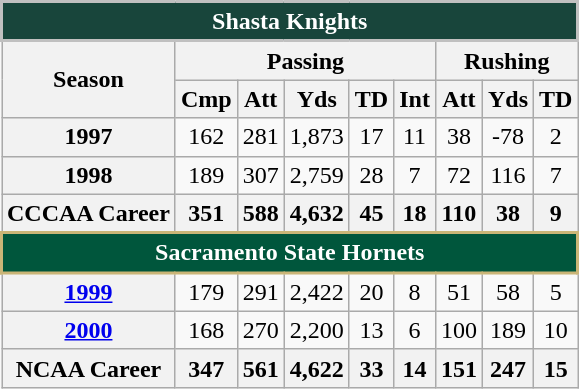<table class=wikitable style="text-align:center;">
<tr>
<th colspan="12" style="background:#18453B; border:2px solid silver; color:white;">Shasta Knights</th>
</tr>
<tr>
<th rowspan="2">Season</th>
<th colspan="5">Passing</th>
<th colspan="3">Rushing</th>
</tr>
<tr>
<th>Cmp</th>
<th>Att</th>
<th>Yds</th>
<th>TD</th>
<th>Int</th>
<th>Att</th>
<th>Yds</th>
<th>TD</th>
</tr>
<tr>
<th>1997</th>
<td>162</td>
<td>281</td>
<td>1,873</td>
<td>17</td>
<td>11</td>
<td>38</td>
<td>-78</td>
<td>2</td>
</tr>
<tr>
<th>1998</th>
<td>189</td>
<td>307</td>
<td>2,759</td>
<td>28</td>
<td>7</td>
<td>72</td>
<td>116</td>
<td>7</td>
</tr>
<tr>
<th>CCCAA Career</th>
<th>351</th>
<th>588</th>
<th>4,632</th>
<th>45</th>
<th>18</th>
<th>110</th>
<th>38</th>
<th>9</th>
</tr>
<tr>
<th colspan="12" style="background: #00563C; border: 2px solid #CAB577; color:white;">Sacramento State Hornets</th>
</tr>
<tr>
<th><a href='#'>1999</a></th>
<td>179</td>
<td>291</td>
<td>2,422</td>
<td>20</td>
<td>8</td>
<td>51</td>
<td>58</td>
<td>5</td>
</tr>
<tr>
<th><a href='#'>2000</a></th>
<td>168</td>
<td>270</td>
<td>2,200</td>
<td>13</td>
<td>6</td>
<td>100</td>
<td>189</td>
<td>10</td>
</tr>
<tr>
<th>NCAA Career</th>
<th>347</th>
<th>561</th>
<th>4,622</th>
<th>33</th>
<th>14</th>
<th>151</th>
<th>247</th>
<th>15</th>
</tr>
</table>
